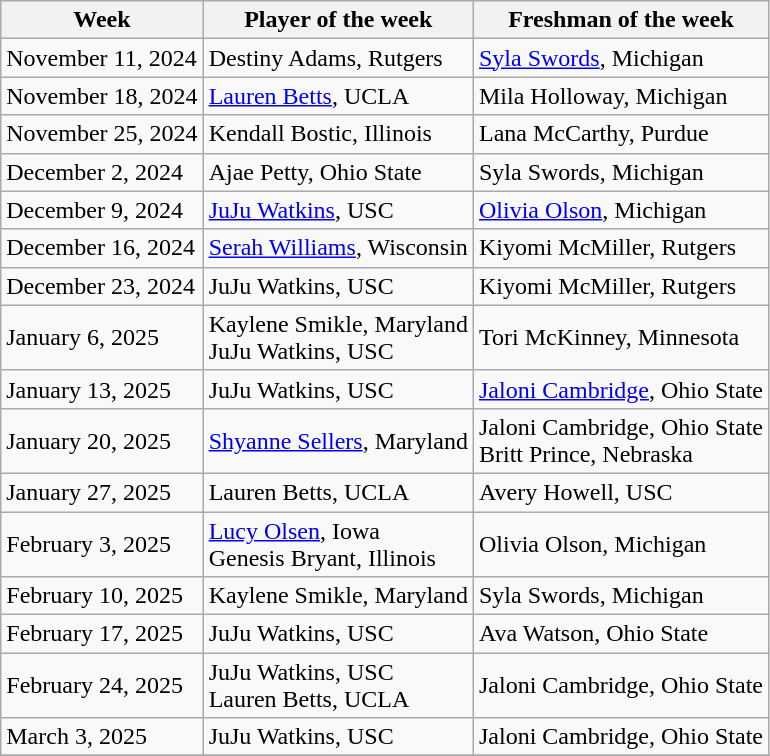<table class="wikitable" border="1">
<tr>
<th>Week</th>
<th>Player of the week</th>
<th>Freshman of the week</th>
</tr>
<tr>
<td>November 11, 2024</td>
<td>Destiny Adams, Rutgers</td>
<td><a href='#'>Syla Swords</a>, Michigan</td>
</tr>
<tr>
<td>November 18, 2024</td>
<td><a href='#'>Lauren Betts</a>, UCLA</td>
<td>Mila Holloway, Michigan</td>
</tr>
<tr>
<td>November 25, 2024</td>
<td>Kendall Bostic, Illinois</td>
<td>Lana McCarthy, Purdue</td>
</tr>
<tr>
<td>December 2, 2024</td>
<td>Ajae Petty, Ohio State</td>
<td>Syla Swords, Michigan</td>
</tr>
<tr>
<td>December 9, 2024</td>
<td><a href='#'>JuJu Watkins</a>, USC</td>
<td><a href='#'>Olivia Olson</a>, Michigan</td>
</tr>
<tr>
<td>December 16, 2024</td>
<td><a href='#'>Serah Williams</a>, Wisconsin</td>
<td>Kiyomi McMiller, Rutgers</td>
</tr>
<tr>
<td>December 23, 2024</td>
<td>JuJu Watkins, USC</td>
<td>Kiyomi McMiller, Rutgers</td>
</tr>
<tr>
<td>January 6, 2025</td>
<td>Kaylene Smikle, Maryland<br>JuJu Watkins, USC</td>
<td>Tori McKinney, Minnesota</td>
</tr>
<tr>
<td>January 13, 2025</td>
<td>JuJu Watkins, USC</td>
<td><a href='#'>Jaloni Cambridge</a>, Ohio State</td>
</tr>
<tr>
<td>January 20, 2025</td>
<td><a href='#'>Shyanne Sellers</a>, Maryland</td>
<td>Jaloni Cambridge, Ohio State<br>Britt Prince, Nebraska</td>
</tr>
<tr>
<td>January 27, 2025</td>
<td>Lauren Betts, UCLA</td>
<td>Avery Howell, USC</td>
</tr>
<tr>
<td>February 3, 2025</td>
<td><a href='#'>Lucy Olsen</a>, Iowa<br>Genesis Bryant, Illinois</td>
<td>Olivia Olson, Michigan</td>
</tr>
<tr>
<td>February 10, 2025</td>
<td>Kaylene Smikle, Maryland</td>
<td>Syla Swords, Michigan</td>
</tr>
<tr>
<td>February 17, 2025</td>
<td>JuJu Watkins, USC</td>
<td>Ava Watson, Ohio State</td>
</tr>
<tr>
<td>February 24, 2025</td>
<td>JuJu Watkins, USC<br>Lauren Betts, UCLA</td>
<td>Jaloni Cambridge, Ohio State</td>
</tr>
<tr>
<td>March 3, 2025</td>
<td>JuJu Watkins, USC</td>
<td>Jaloni Cambridge, Ohio State</td>
</tr>
<tr>
</tr>
</table>
